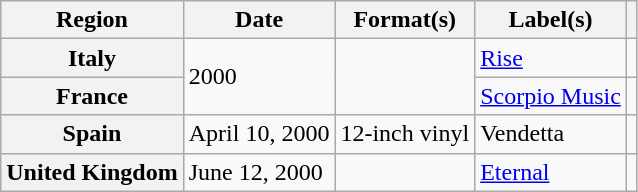<table class="wikitable plainrowheaders">
<tr>
<th scope="col">Region</th>
<th scope="col">Date</th>
<th scope="col">Format(s)</th>
<th scope="col">Label(s)</th>
<th scope="col"></th>
</tr>
<tr>
<th scope="row">Italy</th>
<td rowspan="2">2000</td>
<td rowspan="2"></td>
<td><a href='#'>Rise</a></td>
<td></td>
</tr>
<tr>
<th scope="row">France</th>
<td><a href='#'>Scorpio Music</a></td>
<td></td>
</tr>
<tr>
<th scope="row">Spain</th>
<td>April 10, 2000</td>
<td>12-inch vinyl</td>
<td>Vendetta</td>
<td></td>
</tr>
<tr>
<th scope="row">United Kingdom</th>
<td>June 12, 2000</td>
<td></td>
<td><a href='#'>Eternal</a></td>
<td></td>
</tr>
</table>
